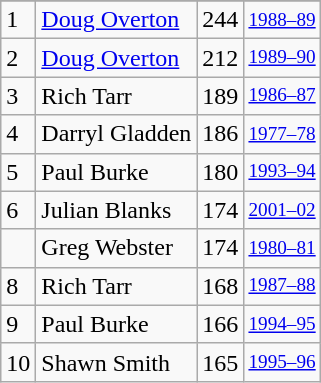<table class="wikitable">
<tr>
</tr>
<tr>
<td>1</td>
<td><a href='#'>Doug Overton</a></td>
<td>244</td>
<td style="font-size:80%;"><a href='#'>1988–89</a></td>
</tr>
<tr>
<td>2</td>
<td><a href='#'>Doug Overton</a></td>
<td>212</td>
<td style="font-size:80%;"><a href='#'>1989–90</a></td>
</tr>
<tr>
<td>3</td>
<td>Rich Tarr</td>
<td>189</td>
<td style="font-size:80%;"><a href='#'>1986–87</a></td>
</tr>
<tr>
<td>4</td>
<td>Darryl Gladden</td>
<td>186</td>
<td style="font-size:80%;"><a href='#'>1977–78</a></td>
</tr>
<tr>
<td>5</td>
<td>Paul Burke</td>
<td>180</td>
<td style="font-size:80%;"><a href='#'>1993–94</a></td>
</tr>
<tr>
<td>6</td>
<td>Julian Blanks</td>
<td>174</td>
<td style="font-size:80%;"><a href='#'>2001–02</a></td>
</tr>
<tr>
<td></td>
<td>Greg Webster</td>
<td>174</td>
<td style="font-size:80%;"><a href='#'>1980–81</a></td>
</tr>
<tr>
<td>8</td>
<td>Rich Tarr</td>
<td>168</td>
<td style="font-size:80%;"><a href='#'>1987–88</a></td>
</tr>
<tr>
<td>9</td>
<td>Paul Burke</td>
<td>166</td>
<td style="font-size:80%;"><a href='#'>1994–95</a></td>
</tr>
<tr>
<td>10</td>
<td>Shawn Smith</td>
<td>165</td>
<td style="font-size:80%;"><a href='#'>1995–96</a></td>
</tr>
</table>
